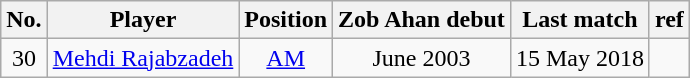<table class="wikitable" style="text-align: center">
<tr>
<th>No.</th>
<th>Player</th>
<th>Position</th>
<th>Zob Ahan debut</th>
<th>Last match</th>
<th>ref</th>
</tr>
<tr>
<td>30</td>
<td align=left> <a href='#'>Mehdi Rajabzadeh</a></td>
<td><a href='#'>AM</a></td>
<td>June 2003</td>
<td>15 May 2018</td>
<td></td>
</tr>
</table>
